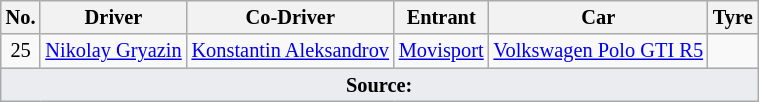<table class="wikitable" style="font-size: 85%;">
<tr>
<th>No.</th>
<th>Driver</th>
<th>Co-Driver</th>
<th>Entrant</th>
<th>Car</th>
<th>Tyre</th>
</tr>
<tr>
<td align="center">25</td>
<td> <a href='#'>Nikolay Gryazin</a></td>
<td> <a href='#'>Konstantin Aleksandrov</a></td>
<td> <a href='#'>Movisport</a></td>
<td nowrap><a href='#'>Volkswagen Polo GTI R5</a></td>
<td align="center"></td>
</tr>
<tr>
<td colspan="6" style="background-color:#EAECF0;text-align:center"><strong>Source:</strong></td>
</tr>
</table>
